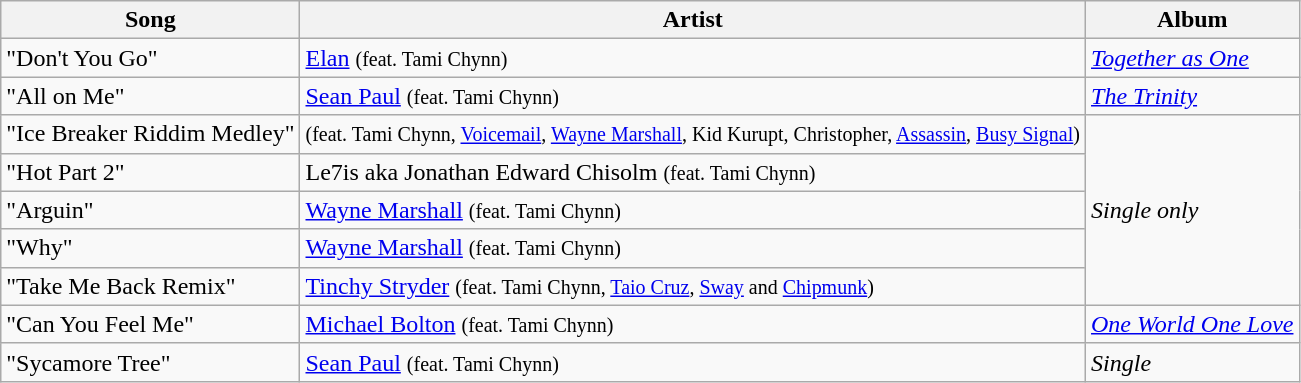<table class="wikitable">
<tr>
<th>Song</th>
<th>Artist</th>
<th>Album</th>
</tr>
<tr>
<td>"Don't You Go"</td>
<td><a href='#'>Elan</a> <small>(feat. Tami Chynn)</small></td>
<td><em><a href='#'>Together as One</a></em></td>
</tr>
<tr>
<td>"All on Me"</td>
<td><a href='#'>Sean Paul</a> <small>(feat. Tami Chynn)</small></td>
<td><em><a href='#'>The Trinity</a></em></td>
</tr>
<tr>
<td>"Ice Breaker Riddim Medley"</td>
<td><small>(feat. Tami Chynn, <a href='#'>Voicemail</a>, <a href='#'>Wayne Marshall</a>, Kid Kurupt, Christopher, <a href='#'>Assassin</a>, <a href='#'>Busy Signal</a>)</small></td>
<td rowspan=5><em>Single only</em></td>
</tr>
<tr>
<td>"Hot Part 2"</td>
<td>Le7is aka Jonathan Edward Chisolm <small>(feat. Tami Chynn)</small></td>
</tr>
<tr>
<td>"Arguin"</td>
<td><a href='#'>Wayne Marshall</a> <small>(feat. Tami Chynn)</small></td>
</tr>
<tr>
<td>"Why"</td>
<td><a href='#'>Wayne Marshall</a> <small>(feat. Tami Chynn)</small></td>
</tr>
<tr>
<td>"Take Me Back Remix"</td>
<td><a href='#'>Tinchy Stryder</a> <small>(feat. Tami Chynn, <a href='#'>Taio Cruz</a>, <a href='#'>Sway</a> and <a href='#'>Chipmunk</a>)</small></td>
</tr>
<tr>
<td>"Can You Feel Me"</td>
<td><a href='#'>Michael Bolton</a> <small>(feat. Tami Chynn)</small></td>
<td><em><a href='#'>One World One Love</a></em></td>
</tr>
<tr>
<td>"Sycamore Tree"</td>
<td><a href='#'>Sean Paul</a> <small>(feat. Tami Chynn)</small></td>
<td><em>Single</em></td>
</tr>
</table>
